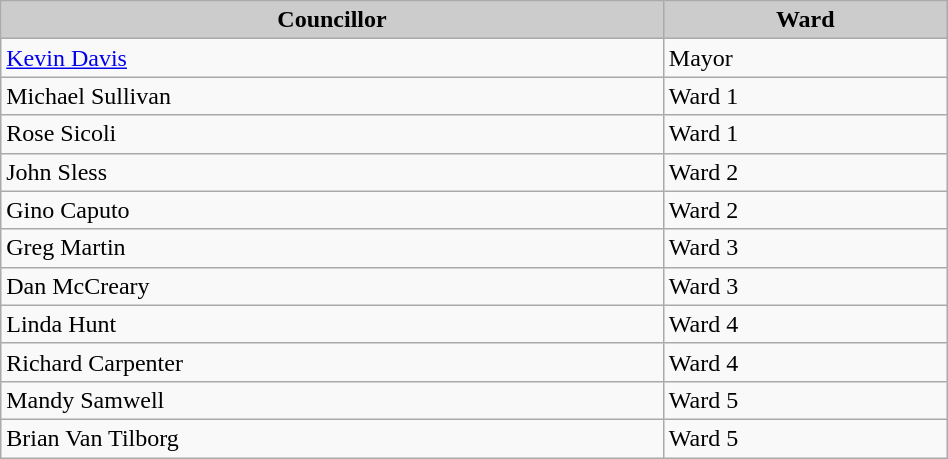<table class="wikitable" width=50%>
<tr>
<th style="background:#cccccc;"><strong>Councillor</strong></th>
<th style="background:#cccccc;"><strong>Ward</strong></th>
</tr>
<tr>
<td><a href='#'>Kevin Davis</a></td>
<td>Mayor</td>
</tr>
<tr>
<td>Michael Sullivan</td>
<td>Ward 1</td>
</tr>
<tr>
<td>Rose Sicoli</td>
<td>Ward 1</td>
</tr>
<tr>
<td>John Sless</td>
<td>Ward 2</td>
</tr>
<tr>
<td>Gino Caputo</td>
<td>Ward 2</td>
</tr>
<tr>
<td>Greg Martin</td>
<td>Ward 3</td>
</tr>
<tr>
<td>Dan McCreary</td>
<td>Ward 3</td>
</tr>
<tr>
<td>Linda Hunt</td>
<td>Ward 4</td>
</tr>
<tr>
<td>Richard Carpenter</td>
<td>Ward 4</td>
</tr>
<tr>
<td>Mandy Samwell</td>
<td>Ward 5</td>
</tr>
<tr>
<td>Brian Van Tilborg</td>
<td>Ward 5</td>
</tr>
</table>
